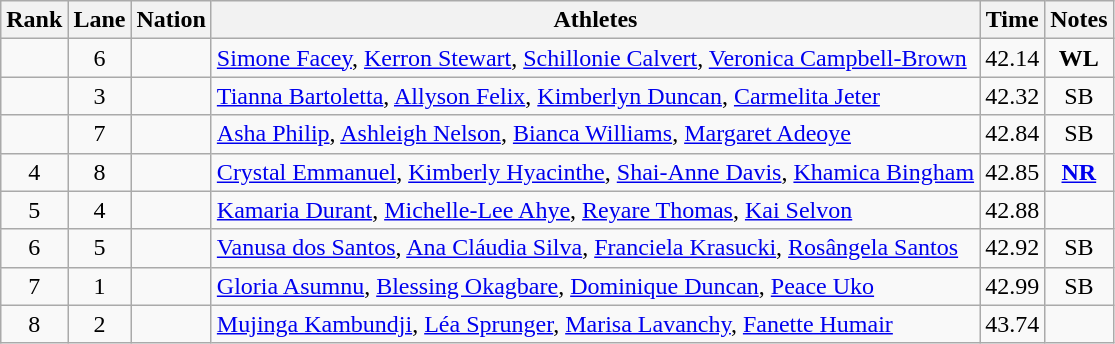<table class="wikitable sortable" style="text-align:center">
<tr>
<th>Rank</th>
<th>Lane</th>
<th>Nation</th>
<th>Athletes</th>
<th>Time</th>
<th>Notes</th>
</tr>
<tr>
<td></td>
<td>6</td>
<td align=left></td>
<td align=left><a href='#'>Simone Facey</a>, <a href='#'>Kerron Stewart</a>, <a href='#'>Schillonie Calvert</a>, <a href='#'>Veronica Campbell-Brown</a></td>
<td>42.14</td>
<td><strong>WL</strong></td>
</tr>
<tr>
<td></td>
<td>3</td>
<td align=left></td>
<td align=left><a href='#'>Tianna Bartoletta</a>, <a href='#'>Allyson Felix</a>, <a href='#'>Kimberlyn Duncan</a>, <a href='#'>Carmelita Jeter</a></td>
<td>42.32</td>
<td>SB</td>
</tr>
<tr>
<td></td>
<td>7</td>
<td align=left></td>
<td align=left><a href='#'>Asha Philip</a>, <a href='#'>Ashleigh Nelson</a>, <a href='#'>Bianca Williams</a>, <a href='#'>Margaret Adeoye</a></td>
<td>42.84</td>
<td>SB</td>
</tr>
<tr>
<td>4</td>
<td>8</td>
<td align=left></td>
<td align=left><a href='#'>Crystal Emmanuel</a>, <a href='#'>Kimberly Hyacinthe</a>, <a href='#'>Shai-Anne Davis</a>, <a href='#'>Khamica Bingham</a></td>
<td>42.85</td>
<td><strong><a href='#'>NR</a></strong></td>
</tr>
<tr>
<td>5</td>
<td>4</td>
<td align=left></td>
<td align=left><a href='#'>Kamaria Durant</a>, <a href='#'>Michelle-Lee Ahye</a>, <a href='#'>Reyare Thomas</a>, <a href='#'>Kai Selvon</a></td>
<td>42.88</td>
<td></td>
</tr>
<tr>
<td>6</td>
<td>5</td>
<td align=left></td>
<td align=left><a href='#'>Vanusa dos Santos</a>, <a href='#'>Ana Cláudia Silva</a>, <a href='#'>Franciela Krasucki</a>, <a href='#'>Rosângela Santos</a></td>
<td>42.92</td>
<td>SB</td>
</tr>
<tr>
<td>7</td>
<td>1</td>
<td align=left></td>
<td align=left><a href='#'>Gloria Asumnu</a>, <a href='#'>Blessing Okagbare</a>, <a href='#'>Dominique Duncan</a>, <a href='#'>Peace Uko</a></td>
<td>42.99</td>
<td>SB</td>
</tr>
<tr>
<td>8</td>
<td>2</td>
<td align=left></td>
<td align=left><a href='#'>Mujinga Kambundji</a>, <a href='#'>Léa Sprunger</a>, <a href='#'>Marisa Lavanchy</a>, <a href='#'>Fanette Humair</a></td>
<td>43.74</td>
<td></td>
</tr>
</table>
